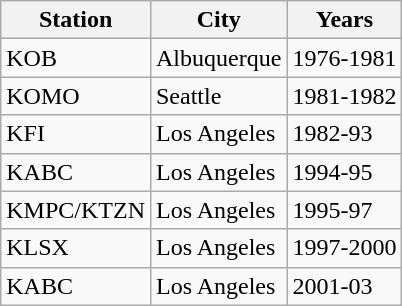<table class="wikitable">
<tr>
<th>Station</th>
<th>City</th>
<th>Years</th>
</tr>
<tr>
<td>KOB</td>
<td>Albuquerque</td>
<td>1976-1981</td>
</tr>
<tr>
<td>KOMO</td>
<td>Seattle</td>
<td>1981-1982</td>
</tr>
<tr>
<td>KFI</td>
<td>Los Angeles</td>
<td>1982-93</td>
</tr>
<tr>
<td>KABC</td>
<td>Los Angeles</td>
<td>1994-95</td>
</tr>
<tr>
<td>KMPC/KTZN</td>
<td>Los Angeles</td>
<td>1995-97</td>
</tr>
<tr>
<td>KLSX</td>
<td>Los Angeles</td>
<td>1997-2000</td>
</tr>
<tr>
<td>KABC</td>
<td>Los Angeles</td>
<td>2001-03</td>
</tr>
</table>
